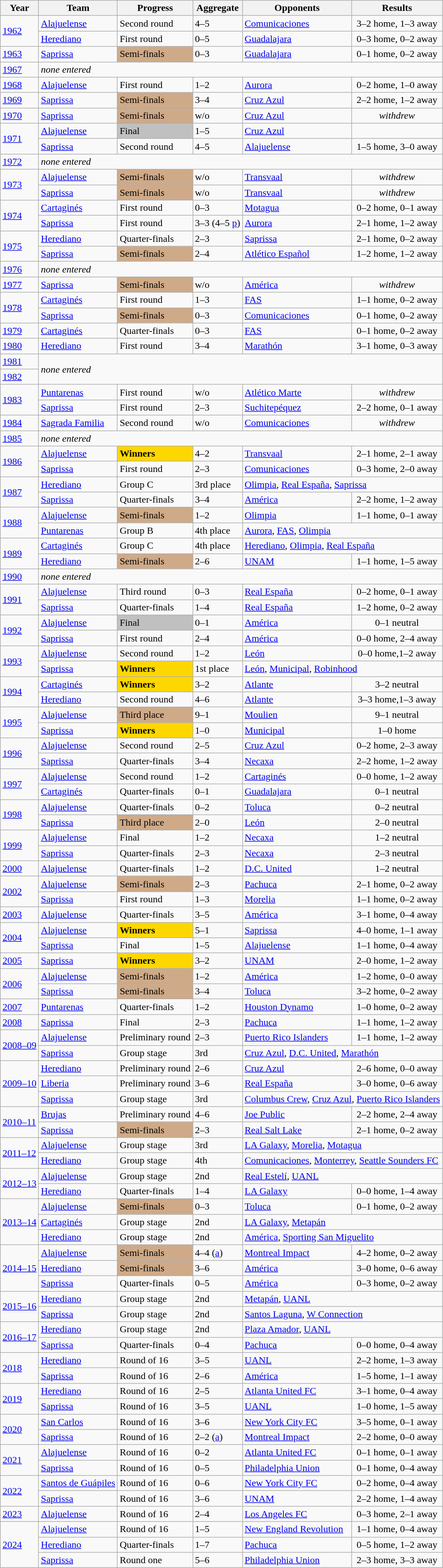<table class="wikitable">
<tr>
<th>Year</th>
<th>Team</th>
<th>Progress</th>
<th>Aggregate</th>
<th>Opponents</th>
<th>Results</th>
</tr>
<tr>
<td rowspan="2"><a href='#'>1962</a></td>
<td><a href='#'>Alajuelense</a></td>
<td>Second round</td>
<td>4–5</td>
<td> <a href='#'>Comunicaciones</a></td>
<td align="center">3–2 home, 1–3 away</td>
</tr>
<tr>
<td><a href='#'>Herediano</a></td>
<td>First round</td>
<td>0–5</td>
<td> <a href='#'>Guadalajara</a></td>
<td align="center">0–3 home, 0–2 away</td>
</tr>
<tr>
<td><a href='#'>1963</a></td>
<td><a href='#'>Saprissa</a></td>
<td bgcolor="CFAA88">Semi-finals</td>
<td>0–3</td>
<td> <a href='#'>Guadalajara</a></td>
<td align="center">0–1 home, 0–2 away</td>
</tr>
<tr>
<td><a href='#'>1967</a></td>
<td colspan="5"><em>none entered</em></td>
</tr>
<tr>
<td><a href='#'>1968</a></td>
<td><a href='#'>Alajuelense</a></td>
<td>First round</td>
<td>1–2</td>
<td> <a href='#'>Aurora</a></td>
<td align="center">0–2 home, 1–0 away</td>
</tr>
<tr>
<td><a href='#'>1969</a></td>
<td><a href='#'>Saprissa</a></td>
<td bgcolor="CFAA88">Semi-finals</td>
<td>3–4</td>
<td> <a href='#'>Cruz Azul</a></td>
<td align="center">2–2 home, 1–2 away</td>
</tr>
<tr>
<td><a href='#'>1970</a></td>
<td><a href='#'>Saprissa</a></td>
<td bgcolor="CFAA88">Semi-finals</td>
<td>w/o</td>
<td> <a href='#'>Cruz Azul</a></td>
<td align="center"><em>withdrew</em></td>
</tr>
<tr>
<td rowspan="2"><a href='#'>1971</a></td>
<td><a href='#'>Alajuelense</a></td>
<td bgcolor="silver">Final</td>
<td>1–5</td>
<td> <a href='#'>Cruz Azul</a></td>
<td align="center"></td>
</tr>
<tr>
<td><a href='#'>Saprissa</a></td>
<td>Second round</td>
<td>4–5</td>
<td> <a href='#'>Alajuelense</a></td>
<td align="center">1–5 home, 3–0 away</td>
</tr>
<tr>
<td><a href='#'>1972</a></td>
<td colspan="5"><em>none entered</em></td>
</tr>
<tr>
<td rowspan="2"><a href='#'>1973</a></td>
<td><a href='#'>Alajuelense</a></td>
<td bgcolor="CFAA88">Semi-finals</td>
<td>w/o</td>
<td> <a href='#'>Transvaal</a></td>
<td align="center"><em>withdrew</em></td>
</tr>
<tr>
<td><a href='#'>Saprissa</a></td>
<td bgcolor="CFAA88">Semi-finals</td>
<td>w/o</td>
<td> <a href='#'>Transvaal</a></td>
<td align="center"><em>withdrew</em></td>
</tr>
<tr>
<td rowspan="2"><a href='#'>1974</a></td>
<td><a href='#'>Cartaginés</a></td>
<td>First round</td>
<td>0–3</td>
<td> <a href='#'>Motagua</a></td>
<td align="center">0–2 home, 0–1 away</td>
</tr>
<tr>
<td><a href='#'>Saprissa</a></td>
<td>First round</td>
<td>3–3 (4–5 <a href='#'>p</a>)</td>
<td> <a href='#'>Aurora</a></td>
<td align="center">2–1 home, 1–2 away</td>
</tr>
<tr>
<td rowspan="2"><a href='#'>1975</a></td>
<td><a href='#'>Herediano</a></td>
<td>Quarter-finals</td>
<td>2–3</td>
<td> <a href='#'>Saprissa</a></td>
<td align="center">2–1 home, 0–2 away</td>
</tr>
<tr>
<td><a href='#'>Saprissa</a></td>
<td bgcolor="CFAA88">Semi-finals</td>
<td>2–4</td>
<td> <a href='#'>Atlético Español</a></td>
<td align="center">1–2 home, 1–2 away</td>
</tr>
<tr>
<td><a href='#'>1976</a></td>
<td colspan="5"><em>none entered</em></td>
</tr>
<tr>
<td><a href='#'>1977</a></td>
<td><a href='#'>Saprissa</a></td>
<td bgcolor="CFAA88">Semi-finals</td>
<td>w/o</td>
<td> <a href='#'>América</a></td>
<td align="center"><em>withdrew</em></td>
</tr>
<tr>
<td rowspan="2"><a href='#'>1978</a></td>
<td><a href='#'>Cartaginés</a></td>
<td>First round</td>
<td>1–3</td>
<td> <a href='#'>FAS</a></td>
<td align="center">1–1 home, 0–2 away</td>
</tr>
<tr>
<td><a href='#'>Saprissa</a></td>
<td bgcolor="CFAA88">Semi-finals</td>
<td>0–3</td>
<td> <a href='#'>Comunicaciones</a></td>
<td align="center">0–1 home, 0–2 away</td>
</tr>
<tr>
<td><a href='#'>1979</a></td>
<td><a href='#'>Cartaginés</a></td>
<td>Quarter-finals</td>
<td>0–3</td>
<td> <a href='#'>FAS</a></td>
<td align="center">0–1 home, 0–2 away</td>
</tr>
<tr>
<td><a href='#'>1980</a></td>
<td><a href='#'>Herediano</a></td>
<td>First round</td>
<td>3–4</td>
<td> <a href='#'>Marathón</a></td>
<td align="center">3–1 home, 0–3 away</td>
</tr>
<tr>
<td><a href='#'>1981</a></td>
<td colspan="5" rowspan="2"><em>none entered</em></td>
</tr>
<tr>
<td><a href='#'>1982</a></td>
</tr>
<tr>
<td rowspan="2"><a href='#'>1983</a></td>
<td><a href='#'>Puntarenas</a></td>
<td>First round</td>
<td>w/o</td>
<td> <a href='#'>Atlético Marte</a></td>
<td align="center"><em>withdrew</em></td>
</tr>
<tr>
<td><a href='#'>Saprissa</a></td>
<td>First round</td>
<td>2–3</td>
<td> <a href='#'>Suchitepéquez</a></td>
<td align="center">2–2 home, 0–1 away</td>
</tr>
<tr>
<td><a href='#'>1984</a></td>
<td><a href='#'>Sagrada Familia</a></td>
<td>Second round</td>
<td>w/o</td>
<td> <a href='#'>Comunicaciones</a></td>
<td align="center"><em>withdrew</em></td>
</tr>
<tr>
<td><a href='#'>1985</a></td>
<td colspan="5"><em>none entered</em></td>
</tr>
<tr>
<td rowspan="2"><a href='#'>1986</a></td>
<td><a href='#'>Alajuelense</a></td>
<td bgcolor="gold"><strong>Winners</strong></td>
<td>4–2</td>
<td> <a href='#'>Transvaal</a></td>
<td align="center">2–1 home, 2–1 away</td>
</tr>
<tr>
<td><a href='#'>Saprissa</a></td>
<td>First round</td>
<td>2–3</td>
<td> <a href='#'>Comunicaciones</a></td>
<td align="center">0–3 home, 2–0 away</td>
</tr>
<tr>
<td rowspan="2"><a href='#'>1987</a></td>
<td><a href='#'>Herediano</a></td>
<td>Group C</td>
<td>3rd place</td>
<td colspan="2"> <a href='#'>Olimpia</a>,  <a href='#'>Real España</a>,  <a href='#'>Saprissa</a></td>
</tr>
<tr>
<td><a href='#'>Saprissa</a></td>
<td>Quarter-finals</td>
<td>3–4</td>
<td> <a href='#'>América</a></td>
<td align="center">2–2 home, 1–2 away</td>
</tr>
<tr>
<td rowspan="2"><a href='#'>1988</a></td>
<td><a href='#'>Alajuelense</a></td>
<td bgcolor="CFAA88">Semi-finals</td>
<td>1–2</td>
<td> <a href='#'>Olimpia</a></td>
<td align="center">1–1 home, 0–1 away</td>
</tr>
<tr>
<td><a href='#'>Puntarenas</a></td>
<td>Group B</td>
<td>4th place</td>
<td colspan="2"> <a href='#'>Aurora</a>,  <a href='#'>FAS</a>,  <a href='#'>Olimpia</a></td>
</tr>
<tr>
<td rowspan="2"><a href='#'>1989</a></td>
<td><a href='#'>Cartaginés</a></td>
<td>Group C</td>
<td>4th place</td>
<td colspan="2"> <a href='#'>Herediano</a>,  <a href='#'>Olimpia</a>,  <a href='#'>Real España</a></td>
</tr>
<tr>
<td><a href='#'>Herediano</a></td>
<td bgcolor="CFAA88">Semi-finals</td>
<td>2–6</td>
<td> <a href='#'>UNAM</a></td>
<td align="center">1–1 home, 1–5 away</td>
</tr>
<tr>
<td><a href='#'>1990</a></td>
<td colspan="5"><em>none entered</em></td>
</tr>
<tr>
<td rowspan="2"><a href='#'>1991</a></td>
<td><a href='#'>Alajuelense</a></td>
<td>Third round</td>
<td>0–3</td>
<td> <a href='#'>Real España</a></td>
<td align="center">0–2 home, 0–1 away</td>
</tr>
<tr>
<td><a href='#'>Saprissa</a></td>
<td>Quarter-finals</td>
<td>1–4</td>
<td> <a href='#'>Real España</a></td>
<td align="center">1–2 home, 0–2 away</td>
</tr>
<tr>
<td rowspan="2"><a href='#'>1992</a></td>
<td><a href='#'>Alajuelense</a></td>
<td bgcolor="silver">Final</td>
<td>0–1</td>
<td> <a href='#'>América</a></td>
<td align="center">0–1 neutral</td>
</tr>
<tr>
<td><a href='#'>Saprissa</a></td>
<td>First round</td>
<td>2–4</td>
<td> <a href='#'>América</a></td>
<td align="center">0–0 home, 2–4 away</td>
</tr>
<tr>
<td rowspan="2"><a href='#'>1993</a></td>
<td><a href='#'>Alajuelense</a></td>
<td>Second round</td>
<td>1–2</td>
<td><strong></strong> <a href='#'>León</a></td>
<td align="center">0–0 home,1–2 away</td>
</tr>
<tr>
<td><a href='#'>Saprissa</a></td>
<td bgcolor="gold"><strong>Winners</strong></td>
<td>1st place</td>
<td colspan="2"><strong></strong> <a href='#'>León</a>,  <a href='#'>Municipal</a>,  <a href='#'>Robinhood</a></td>
</tr>
<tr>
<td rowspan="2"><a href='#'>1994</a></td>
<td><a href='#'>Cartaginés</a></td>
<td bgcolor="gold"><strong>Winners</strong></td>
<td>3–2</td>
<td><strong></strong> <a href='#'>Atlante</a></td>
<td align="center">3–2 neutral</td>
</tr>
<tr>
<td><a href='#'>Herediano</a></td>
<td>Second round</td>
<td>4–6</td>
<td><strong></strong> <a href='#'>Atlante</a></td>
<td align="center">3–3 home,1–3 away</td>
</tr>
<tr>
<td rowspan="2"><a href='#'>1995</a></td>
<td><a href='#'>Alajuelense</a></td>
<td bgcolor="CFAA88">Third place</td>
<td>9–1</td>
<td> <a href='#'>Moulien</a></td>
<td align="center">9–1 neutral</td>
</tr>
<tr>
<td><a href='#'>Saprissa</a></td>
<td bgcolor="gold"><strong>Winners</strong></td>
<td>1–0</td>
<td> <a href='#'>Municipal</a></td>
<td align="center">1–0 home</td>
</tr>
<tr>
<td rowspan="2"><a href='#'>1996</a></td>
<td><a href='#'>Alajuelense</a></td>
<td>Second round</td>
<td>2–5</td>
<td> <a href='#'>Cruz Azul</a></td>
<td align="center">0–2 home, 2–3 away</td>
</tr>
<tr>
<td><a href='#'>Saprissa</a></td>
<td>Quarter-finals</td>
<td>3–4</td>
<td><strong></strong> <a href='#'>Necaxa</a></td>
<td align="center">2–2 home, 1–2 away</td>
</tr>
<tr>
<td rowspan="2"><a href='#'>1997</a></td>
<td><a href='#'>Alajuelense</a></td>
<td>Second round</td>
<td>1–2</td>
<td> <a href='#'>Cartaginés</a></td>
<td align="center">0–0 home, 1–2 away</td>
</tr>
<tr>
<td><a href='#'>Cartaginés</a></td>
<td>Quarter-finals</td>
<td>0–1</td>
<td> <a href='#'>Guadalajara</a></td>
<td align="center">0–1 neutral</td>
</tr>
<tr>
<td rowspan="2"><a href='#'>1998</a></td>
<td><a href='#'>Alajuelense</a></td>
<td>Quarter-finals</td>
<td>0–2</td>
<td><strong></strong> <a href='#'>Toluca</a></td>
<td align="center">0–2 neutral</td>
</tr>
<tr>
<td><a href='#'>Saprissa</a></td>
<td bgcolor="CFAA88">Third place</td>
<td>2–0</td>
<td><strong></strong> <a href='#'>León</a></td>
<td align="center">2–0 neutral</td>
</tr>
<tr>
<td rowspan="2"><a href='#'>1999</a></td>
<td><a href='#'>Alajuelense</a></td>
<td>Final</td>
<td>1–2</td>
<td><strong></strong> <a href='#'>Necaxa</a></td>
<td align="center">1–2 neutral</td>
</tr>
<tr>
<td><a href='#'>Saprissa</a></td>
<td>Quarter-finals</td>
<td>2–3</td>
<td><strong></strong> <a href='#'>Necaxa</a></td>
<td align="center">2–3 neutral</td>
</tr>
<tr>
<td><a href='#'>2000</a></td>
<td><a href='#'>Alajuelense</a></td>
<td>Quarter-finals</td>
<td>1–2</td>
<td><strong></strong> <a href='#'>D.C. United</a></td>
<td align="center">1–2 neutral</td>
</tr>
<tr>
<td rowspan="2"><a href='#'>2002</a></td>
<td><a href='#'>Alajuelense</a></td>
<td bgcolor="CFAA88">Semi-finals</td>
<td>2–3</td>
<td><strong></strong> <a href='#'>Pachuca</a></td>
<td align="center">2–1 home, 0–2 away</td>
</tr>
<tr>
<td><a href='#'>Saprissa</a></td>
<td>First round</td>
<td>1–3</td>
<td><strong></strong> <a href='#'>Morelia</a></td>
<td align="center">1–1 home, 0–2 away</td>
</tr>
<tr>
<td><a href='#'>2003</a></td>
<td><a href='#'>Alajuelense</a></td>
<td>Quarter-finals</td>
<td>3–5</td>
<td> <a href='#'>América</a></td>
<td align="center">3–1 home, 0–4 away</td>
</tr>
<tr>
<td rowspan="2"><a href='#'>2004</a></td>
<td><a href='#'>Alajuelense</a></td>
<td bgcolor="gold"><strong>Winners</strong></td>
<td>5–1</td>
<td> <a href='#'>Saprissa</a></td>
<td align="center">4–0 home, 1–1 away</td>
</tr>
<tr>
<td><a href='#'>Saprissa</a></td>
<td>Final</td>
<td>1–5</td>
<td> <a href='#'>Alajuelense</a></td>
<td align="center">1–1 home, 0–4 away</td>
</tr>
<tr>
<td><a href='#'>2005</a></td>
<td><a href='#'>Saprissa</a></td>
<td bgcolor="gold"><strong>Winners</strong></td>
<td>3–2</td>
<td> <a href='#'>UNAM</a></td>
<td align="center">2–0 home, 1–2 away</td>
</tr>
<tr>
<td rowspan="2"><a href='#'>2006</a></td>
<td><a href='#'>Alajuelense</a></td>
<td bgcolor="CFAA88">Semi-finals</td>
<td>1–2</td>
<td> <a href='#'>América</a></td>
<td align="center">1–2 home, 0–0 away</td>
</tr>
<tr>
<td><a href='#'>Saprissa</a></td>
<td bgcolor="CFAA88">Semi-finals</td>
<td>3–4</td>
<td><strong></strong> <a href='#'>Toluca</a></td>
<td align="center">3–2 home, 0–2 away</td>
</tr>
<tr>
<td><a href='#'>2007</a></td>
<td><a href='#'>Puntarenas</a></td>
<td>Quarter-finals</td>
<td>1–2</td>
<td><strong></strong> <a href='#'>Houston Dynamo</a></td>
<td align="center">1–0 home, 0–2 away</td>
</tr>
<tr>
<td><a href='#'>2008</a></td>
<td><a href='#'>Saprissa</a></td>
<td>Final</td>
<td>2–3</td>
<td><strong></strong> <a href='#'>Pachuca</a></td>
<td align="center">1–1 home, 1–2 away</td>
</tr>
<tr>
<td rowspan="2"><a href='#'>2008–09</a></td>
<td><a href='#'>Alajuelense</a></td>
<td>Preliminary round</td>
<td>2–3</td>
<td><strong></strong> <a href='#'>Puerto Rico Islanders</a></td>
<td align="center">1–1 home, 1–2 away</td>
</tr>
<tr>
<td><a href='#'>Saprissa</a></td>
<td>Group stage</td>
<td>3rd</td>
<td colspan="2"> <a href='#'>Cruz Azul</a>, <strong></strong> <a href='#'>D.C. United</a>,  <a href='#'>Marathón</a></td>
</tr>
<tr>
<td rowspan="3"><a href='#'>2009–10</a></td>
<td><a href='#'>Herediano</a></td>
<td>Preliminary round</td>
<td>2–6</td>
<td> <a href='#'>Cruz Azul</a></td>
<td align="center">2–6 home, 0–0 away</td>
</tr>
<tr>
<td><a href='#'>Liberia</a></td>
<td>Preliminary round</td>
<td>3–6</td>
<td> <a href='#'>Real España</a></td>
<td align="center">3–0 home, 0–6 away</td>
</tr>
<tr>
<td><a href='#'>Saprissa</a></td>
<td>Group stage</td>
<td>3rd</td>
<td colspan="2"><strong></strong> <a href='#'>Columbus Crew</a>,  <a href='#'>Cruz Azul</a>,  <a href='#'>Puerto Rico Islanders</a></td>
</tr>
<tr>
<td rowspan="2"><a href='#'>2010–11</a></td>
<td><a href='#'>Brujas</a></td>
<td>Preliminary round</td>
<td>4–6</td>
<td> <a href='#'>Joe Public</a></td>
<td align="center">2–2 home, 2–4 away</td>
</tr>
<tr>
<td><a href='#'>Saprissa</a></td>
<td bgcolor="CFAA88">Semi-finals</td>
<td>2–3</td>
<td><strong></strong> <a href='#'>Real Salt Lake</a></td>
<td align="center">2–1 home, 0–2 away</td>
</tr>
<tr>
<td rowspan="2"><a href='#'>2011–12</a></td>
<td><a href='#'>Alajuelense</a></td>
<td>Group stage</td>
<td>3rd</td>
<td colspan="2"><strong></strong> <a href='#'>LA Galaxy</a>,  <a href='#'>Morelia</a>,  <a href='#'>Motagua</a></td>
</tr>
<tr>
<td><a href='#'>Herediano</a></td>
<td>Group stage</td>
<td>4th</td>
<td colspan="2"> <a href='#'>Comunicaciones</a>,  <a href='#'>Monterrey</a>, <strong></strong> <a href='#'>Seattle Sounders FC</a></td>
</tr>
<tr>
<td rowspan="2"><a href='#'>2012–13</a></td>
<td><a href='#'>Alajuelense</a></td>
<td>Group stage</td>
<td>2nd</td>
<td colspan="2"> <a href='#'>Real Estelí</a>,  <a href='#'>UANL</a></td>
</tr>
<tr>
<td><a href='#'>Herediano</a></td>
<td>Quarter-finals</td>
<td>1–4</td>
<td><strong></strong> <a href='#'>LA Galaxy</a></td>
<td align="center">0–0 home, 1–4 away</td>
</tr>
<tr>
<td rowspan="3"><a href='#'>2013–14</a></td>
<td><a href='#'>Alajuelense</a></td>
<td bgcolor="CFAA88">Semi-finals</td>
<td>0–3</td>
<td><strong></strong> <a href='#'>Toluca</a></td>
<td align="center">0–1 home, 0–2 away</td>
</tr>
<tr>
<td><a href='#'>Cartaginés</a></td>
<td>Group stage</td>
<td>2nd</td>
<td colspan="2"><strong></strong> <a href='#'>LA Galaxy</a>,  <a href='#'>Metapán</a></td>
</tr>
<tr>
<td><a href='#'>Herediano</a></td>
<td>Group stage</td>
<td>2nd</td>
<td colspan="2"><strong></strong> <a href='#'>América</a>, <strong></strong> <a href='#'>Sporting San Miguelito</a></td>
</tr>
<tr>
<td rowspan="3"><a href='#'>2014–15</a></td>
<td><a href='#'>Alajuelense</a></td>
<td bgcolor="CFAA88">Semi-finals</td>
<td>4–4 (<a href='#'>a</a>)</td>
<td><strong></strong> <a href='#'>Montreal Impact</a></td>
<td align="center">4–2 home, 0–2 away</td>
</tr>
<tr>
<td><a href='#'>Herediano</a></td>
<td bgcolor="CFAA88">Semi-finals</td>
<td>3–6</td>
<td><strong></strong> <a href='#'>América</a></td>
<td align="center">3–0 home, 0–6 away</td>
</tr>
<tr>
<td><a href='#'>Saprissa</a></td>
<td>Quarter-finals</td>
<td>0–5</td>
<td><strong></strong> <a href='#'>América</a></td>
<td align="center">0–3 home, 0–2 away</td>
</tr>
<tr>
<td rowspan="2"><a href='#'>2015–16</a></td>
<td><a href='#'>Herediano</a></td>
<td>Group stage</td>
<td>2nd</td>
<td colspan="2"> <a href='#'>Metapán</a>,  <a href='#'>UANL</a></td>
</tr>
<tr>
<td><a href='#'>Saprissa</a></td>
<td>Group stage</td>
<td>2nd</td>
<td colspan="2"> <a href='#'>Santos Laguna</a>,  <a href='#'>W Connection</a></td>
</tr>
<tr>
<td rowspan="2"><a href='#'>2016–17</a></td>
<td><a href='#'>Herediano</a></td>
<td>Group stage</td>
<td>2nd</td>
<td colspan="2"><strong></strong> <a href='#'>Plaza Amador</a>,  <a href='#'>UANL</a></td>
</tr>
<tr>
<td><a href='#'>Saprissa</a></td>
<td>Quarter-finals</td>
<td>0–4</td>
<td><strong></strong> <a href='#'>Pachuca</a></td>
<td align="center">0–0 home, 0–4 away</td>
</tr>
<tr>
<td rowspan="2"><a href='#'>2018</a></td>
<td><a href='#'>Herediano</a></td>
<td>Round of 16</td>
<td>3–5</td>
<td> <a href='#'>UANL</a></td>
<td align="center">2–2 home, 1–3 away</td>
</tr>
<tr>
<td><a href='#'>Saprissa</a></td>
<td>Round of 16</td>
<td>2–6</td>
<td><strong></strong> <a href='#'>América</a></td>
<td align="center">1–5 home, 1–1 away</td>
</tr>
<tr>
<td rowspan="2"><a href='#'>2019</a></td>
<td><a href='#'>Herediano</a></td>
<td>Round of 16</td>
<td>2–5</td>
<td><strong></strong> <a href='#'>Atlanta United FC</a></td>
<td align="center">3–1 home, 0–4 away</td>
</tr>
<tr>
<td><a href='#'>Saprissa</a></td>
<td>Round of 16</td>
<td>3–5</td>
<td> <a href='#'>UANL</a></td>
<td align="center">1–0 home, 1–5 away</td>
</tr>
<tr>
<td rowspan="2"><a href='#'>2020</a></td>
<td><a href='#'>San Carlos</a></td>
<td>Round of 16</td>
<td>3–6</td>
<td> <a href='#'>New York City FC</a></td>
<td align="center">3–5 home, 0–1 away</td>
</tr>
<tr>
<td><a href='#'>Saprissa</a></td>
<td>Round of 16</td>
<td>2–2 (<a href='#'>a</a>)</td>
<td> <a href='#'>Montreal Impact</a></td>
<td align="center">2–2 home, 0–0 away</td>
</tr>
<tr>
<td rowspan="2"><a href='#'>2021</a></td>
<td><a href='#'>Alajuelense</a></td>
<td>Round of 16</td>
<td>0–2</td>
<td> <a href='#'>Atlanta United FC</a></td>
<td align="center">0–1 home, 0–1 away</td>
</tr>
<tr>
<td><a href='#'>Saprissa</a></td>
<td>Round of 16</td>
<td>0–5</td>
<td> <a href='#'>Philadelphia Union</a></td>
<td align="center">0–1 home, 0–4 away</td>
</tr>
<tr>
<td rowspan="2"><a href='#'>2022</a></td>
<td><a href='#'>Santos de Guápiles</a></td>
<td>Round of 16</td>
<td>0–6</td>
<td> <a href='#'>New York City FC</a></td>
<td align="center">0–2 home, 0–4 away</td>
</tr>
<tr>
<td><a href='#'>Saprissa</a></td>
<td>Round of 16</td>
<td>3–6</td>
<td> <a href='#'>UNAM</a></td>
<td align="center">2–2 home, 1–4 away</td>
</tr>
<tr>
<td><a href='#'>2023</a></td>
<td><a href='#'>Alajuelense</a></td>
<td>Round of 16</td>
<td>2–4</td>
<td> <a href='#'>Los Angeles FC</a></td>
<td align="center">0–3 home, 2–1 away</td>
</tr>
<tr>
<td rowspan="3"><a href='#'>2024</a></td>
<td><a href='#'>Alajuelense</a></td>
<td>Round of 16</td>
<td>1–5</td>
<td> <a href='#'>New England Revolution</a></td>
<td align="center">1–1 home, 0–4 away</td>
</tr>
<tr>
<td><a href='#'>Herediano</a></td>
<td>Quarter-finals</td>
<td>1–7</td>
<td> <a href='#'>Pachuca</a></td>
<td align="center">0–5 home, 1–2 away</td>
</tr>
<tr>
<td><a href='#'>Saprissa</a></td>
<td>Round one</td>
<td>5–6 </td>
<td> <a href='#'>Philadelphia Union</a></td>
<td align="center">2–3 home, 3–3 away</td>
</tr>
</table>
